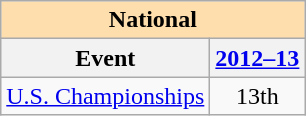<table class="wikitable" style="text-align:center">
<tr>
<th style="background-color: #ffdead; " colspan=2 align=center>National</th>
</tr>
<tr>
<th>Event</th>
<th><a href='#'>2012–13</a></th>
</tr>
<tr>
<td align=left><a href='#'>U.S. Championships</a></td>
<td>13th</td>
</tr>
</table>
